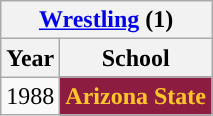<table class="wikitable">
<tr>
<th colspan=2><a href='#'>Wrestling</a> (1)</th>
</tr>
<tr>
<th>Year</th>
<th>School</th>
</tr>
<tr>
<td>1988</td>
<th style="background:#8C1D40; color:#FFC627;">Arizona State</th>
</tr>
</table>
